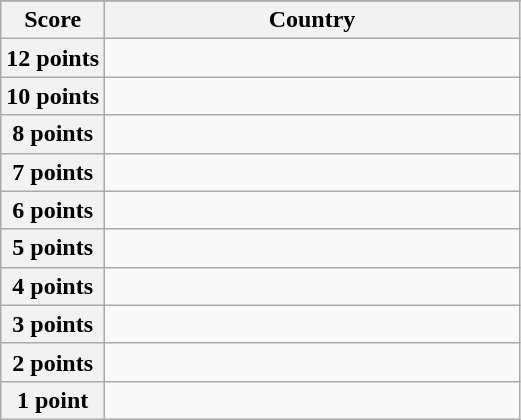<table class="wikitable">
<tr>
</tr>
<tr>
<th scope="col" width="20%">Score</th>
<th scope="col">Country</th>
</tr>
<tr>
<th scope="row">12 points</th>
<td></td>
</tr>
<tr>
<th scope="row">10 points</th>
<td></td>
</tr>
<tr>
<th scope="row">8 points</th>
<td></td>
</tr>
<tr>
<th scope="row">7 points</th>
<td></td>
</tr>
<tr>
<th scope="row">6 points</th>
<td></td>
</tr>
<tr>
<th scope="row">5 points</th>
<td></td>
</tr>
<tr>
<th scope="row">4 points</th>
<td></td>
</tr>
<tr>
<th scope="row">3 points</th>
<td></td>
</tr>
<tr>
<th scope="row">2 points</th>
<td></td>
</tr>
<tr>
<th scope="row">1 point</th>
<td></td>
</tr>
</table>
